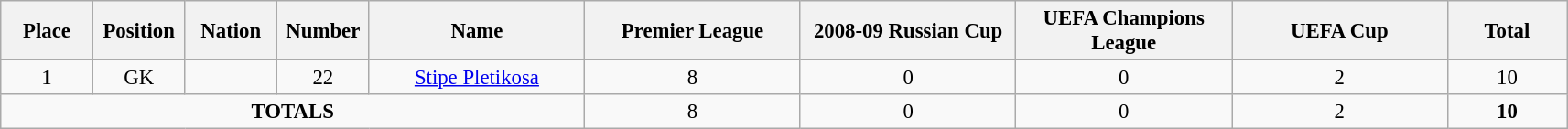<table class="wikitable" style="font-size: 95%; text-align: center;">
<tr>
<th width=60>Place</th>
<th width=60>Position</th>
<th width=60>Nation</th>
<th width=60>Number</th>
<th width=150>Name</th>
<th width=150>Premier League</th>
<th width=150>2008-09 Russian Cup</th>
<th width=150>UEFA Champions League</th>
<th width=150>UEFA Cup</th>
<th width=80>Total</th>
</tr>
<tr>
<td>1</td>
<td>GK</td>
<td></td>
<td>22</td>
<td><a href='#'>Stipe Pletikosa</a></td>
<td>8</td>
<td>0</td>
<td>0</td>
<td>2</td>
<td>10</td>
</tr>
<tr>
<td colspan="5"><strong>TOTALS</strong></td>
<td>8</td>
<td>0</td>
<td>0</td>
<td>2</td>
<td><strong>10</strong></td>
</tr>
</table>
